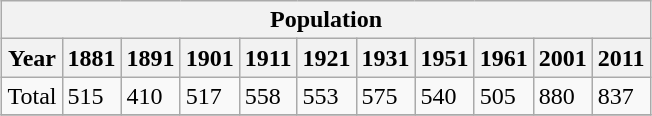<table class="wikitable" style="margin: 1em auto 1em auto;">
<tr>
<th colspan="11">Population</th>
</tr>
<tr>
<th>Year</th>
<th>1881</th>
<th>1891</th>
<th>1901</th>
<th>1911</th>
<th>1921</th>
<th>1931</th>
<th>1951</th>
<th>1961</th>
<th>2001</th>
<th>2011</th>
</tr>
<tr>
<td>Total</td>
<td>515</td>
<td>410</td>
<td>517</td>
<td>558</td>
<td>553</td>
<td>575</td>
<td>540</td>
<td>505</td>
<td>880</td>
<td>837</td>
</tr>
<tr>
</tr>
</table>
